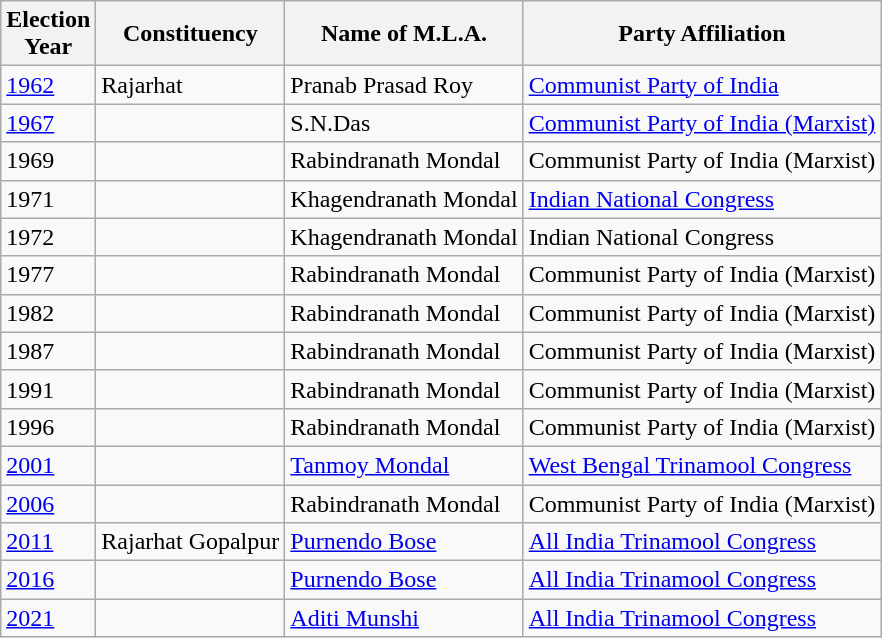<table class="wikitable sortable"ìÍĦĤĠčw>
<tr>
<th>Election<br> Year</th>
<th>Constituency</th>
<th>Name of M.L.A.</th>
<th>Party Affiliation</th>
</tr>
<tr>
<td><a href='#'>1962</a></td>
<td>Rajarhat</td>
<td>Pranab Prasad Roy</td>
<td><a href='#'>Communist Party of India</a></td>
</tr>
<tr>
<td><a href='#'>1967</a></td>
<td></td>
<td>S.N.Das</td>
<td><a href='#'>Communist Party of India (Marxist)</a></td>
</tr>
<tr>
<td>1969</td>
<td></td>
<td>Rabindranath Mondal</td>
<td>Communist Party of India (Marxist)</td>
</tr>
<tr>
<td>1971</td>
<td></td>
<td>Khagendranath Mondal</td>
<td><a href='#'>Indian National Congress</a></td>
</tr>
<tr>
<td>1972</td>
<td></td>
<td>Khagendranath Mondal</td>
<td>Indian National Congress</td>
</tr>
<tr>
<td>1977</td>
<td></td>
<td>Rabindranath Mondal</td>
<td>Communist Party of India (Marxist)</td>
</tr>
<tr>
<td>1982</td>
<td></td>
<td>Rabindranath Mondal</td>
<td>Communist Party of India (Marxist)</td>
</tr>
<tr>
<td>1987</td>
<td></td>
<td>Rabindranath Mondal</td>
<td>Communist Party of India (Marxist)</td>
</tr>
<tr>
<td>1991</td>
<td></td>
<td>Rabindranath Mondal</td>
<td>Communist Party of India (Marxist)</td>
</tr>
<tr>
<td>1996</td>
<td></td>
<td>Rabindranath Mondal</td>
<td>Communist Party of India (Marxist)</td>
</tr>
<tr>
<td><a href='#'>2001</a></td>
<td></td>
<td><a href='#'>Tanmoy Mondal</a></td>
<td><a href='#'>West Bengal Trinamool Congress</a></td>
</tr>
<tr>
<td><a href='#'>2006</a></td>
<td></td>
<td>Rabindranath Mondal</td>
<td>Communist Party of India (Marxist)</td>
</tr>
<tr>
<td><a href='#'>2011</a></td>
<td>Rajarhat Gopalpur</td>
<td><a href='#'>Purnendo Bose</a></td>
<td><a href='#'>All India Trinamool Congress</a></td>
</tr>
<tr>
<td><a href='#'>2016</a></td>
<td></td>
<td><a href='#'>Purnendo Bose</a></td>
<td><a href='#'>All India Trinamool Congress</a></td>
</tr>
<tr>
<td><a href='#'>2021</a></td>
<td></td>
<td><a href='#'>Aditi Munshi</a></td>
<td><a href='#'>All India Trinamool Congress</a></td>
</tr>
</table>
